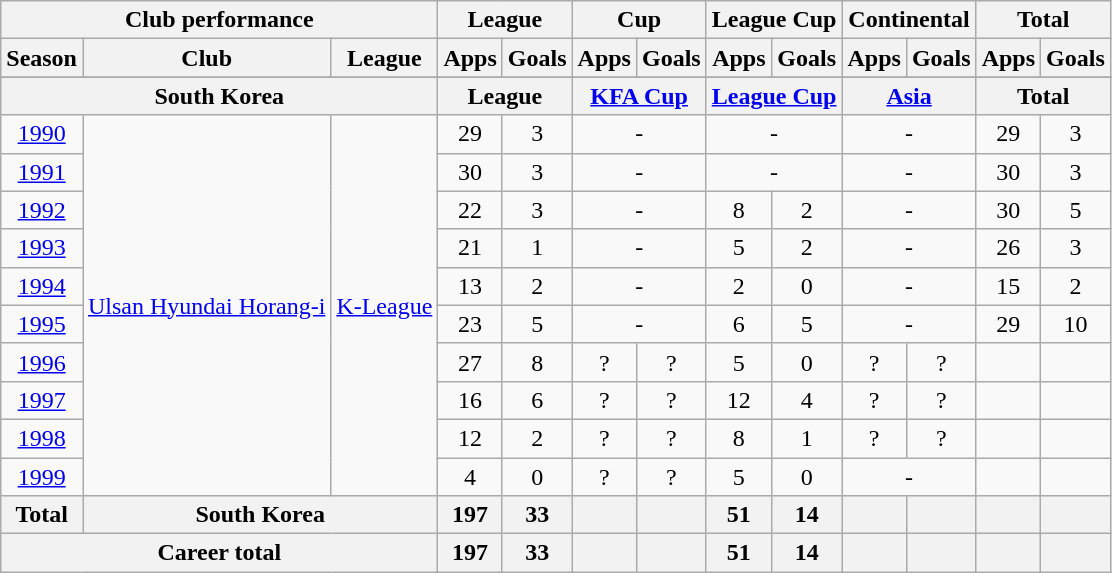<table class="wikitable" style="text-align:center">
<tr>
<th colspan=3>Club performance</th>
<th colspan=2>League</th>
<th colspan=2>Cup</th>
<th colspan=2>League Cup</th>
<th colspan=2>Continental</th>
<th colspan=2>Total</th>
</tr>
<tr>
<th>Season</th>
<th>Club</th>
<th>League</th>
<th>Apps</th>
<th>Goals</th>
<th>Apps</th>
<th>Goals</th>
<th>Apps</th>
<th>Goals</th>
<th>Apps</th>
<th>Goals</th>
<th>Apps</th>
<th>Goals</th>
</tr>
<tr>
</tr>
<tr>
<th colspan=3>South Korea</th>
<th colspan=2>League</th>
<th colspan=2><a href='#'>KFA Cup</a></th>
<th colspan=2><a href='#'>League Cup</a></th>
<th colspan=2><a href='#'>Asia</a></th>
<th colspan=2>Total</th>
</tr>
<tr>
<td><a href='#'>1990</a></td>
<td rowspan="10"><a href='#'>Ulsan Hyundai Horang-i</a></td>
<td rowspan="10"><a href='#'>K-League</a></td>
<td>29</td>
<td>3</td>
<td colspan="2">-</td>
<td colspan="2">-</td>
<td colspan="2">-</td>
<td>29</td>
<td>3</td>
</tr>
<tr>
<td><a href='#'>1991</a></td>
<td>30</td>
<td>3</td>
<td colspan="2">-</td>
<td colspan="2">-</td>
<td colspan="2">-</td>
<td>30</td>
<td>3</td>
</tr>
<tr>
<td><a href='#'>1992</a></td>
<td>22</td>
<td>3</td>
<td colspan="2">-</td>
<td>8</td>
<td>2</td>
<td colspan="2">-</td>
<td>30</td>
<td>5</td>
</tr>
<tr>
<td><a href='#'>1993</a></td>
<td>21</td>
<td>1</td>
<td colspan="2">-</td>
<td>5</td>
<td>2</td>
<td colspan="2">-</td>
<td>26</td>
<td>3</td>
</tr>
<tr>
<td><a href='#'>1994</a></td>
<td>13</td>
<td>2</td>
<td colspan="2">-</td>
<td>2</td>
<td>0</td>
<td colspan="2">-</td>
<td>15</td>
<td>2</td>
</tr>
<tr>
<td><a href='#'>1995</a></td>
<td>23</td>
<td>5</td>
<td colspan="2">-</td>
<td>6</td>
<td>5</td>
<td colspan="2">-</td>
<td>29</td>
<td>10</td>
</tr>
<tr>
<td><a href='#'>1996</a></td>
<td>27</td>
<td>8</td>
<td>?</td>
<td>?</td>
<td>5</td>
<td>0</td>
<td>?</td>
<td>?</td>
<td></td>
<td></td>
</tr>
<tr>
<td><a href='#'>1997</a></td>
<td>16</td>
<td>6</td>
<td>?</td>
<td>?</td>
<td>12</td>
<td>4</td>
<td>?</td>
<td>?</td>
<td></td>
<td></td>
</tr>
<tr>
<td><a href='#'>1998</a></td>
<td>12</td>
<td>2</td>
<td>?</td>
<td>?</td>
<td>8</td>
<td>1</td>
<td>?</td>
<td>?</td>
<td></td>
<td></td>
</tr>
<tr>
<td><a href='#'>1999</a></td>
<td>4</td>
<td>0</td>
<td>?</td>
<td>?</td>
<td>5</td>
<td>0</td>
<td colspan="2">-</td>
<td></td>
<td></td>
</tr>
<tr>
<th rowspan=1>Total</th>
<th colspan=2>South Korea</th>
<th>197</th>
<th>33</th>
<th></th>
<th></th>
<th>51</th>
<th>14</th>
<th></th>
<th></th>
<th></th>
<th></th>
</tr>
<tr>
<th colspan=3>Career total</th>
<th>197</th>
<th>33</th>
<th></th>
<th></th>
<th>51</th>
<th>14</th>
<th></th>
<th></th>
<th></th>
<th></th>
</tr>
</table>
